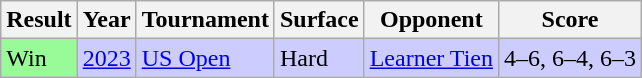<table class="wikitable">
<tr>
<th>Result</th>
<th>Year</th>
<th>Tournament</th>
<th>Surface</th>
<th>Opponent</th>
<th class=unsortable>Score</th>
</tr>
<tr style="background:#ccf;">
<td bgcolor=98fb98>Win</td>
<td><a href='#'>2023</a></td>
<td><a href='#'>US Open</a></td>
<td>Hard</td>
<td> <a href='#'>Learner Tien</a></td>
<td>4–6, 6–4, 6–3</td>
</tr>
</table>
